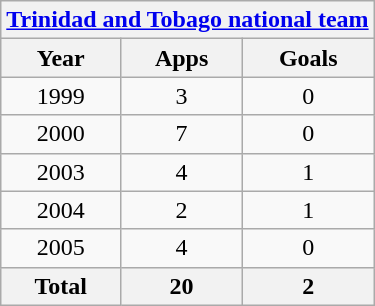<table class="wikitable" style="text-align:center">
<tr>
<th colspan=3><a href='#'>Trinidad and Tobago national team</a></th>
</tr>
<tr>
<th>Year</th>
<th>Apps</th>
<th>Goals</th>
</tr>
<tr>
<td>1999</td>
<td>3</td>
<td>0</td>
</tr>
<tr>
<td>2000</td>
<td>7</td>
<td>0</td>
</tr>
<tr>
<td>2003</td>
<td>4</td>
<td>1</td>
</tr>
<tr>
<td>2004</td>
<td>2</td>
<td>1</td>
</tr>
<tr>
<td>2005</td>
<td>4</td>
<td>0</td>
</tr>
<tr>
<th>Total</th>
<th>20</th>
<th>2</th>
</tr>
</table>
